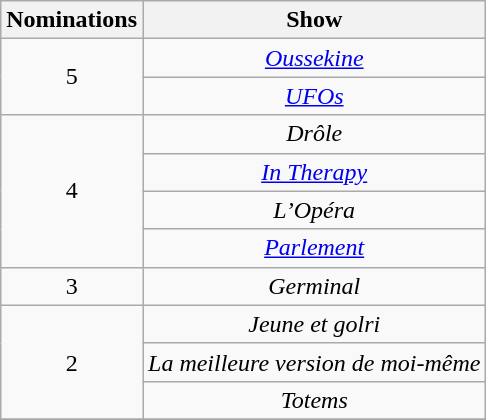<table class="wikitable sortable" style="text-align: center; max-width:29em">
<tr>
<th scope="col">Nominations</th>
<th scope="col">Show</th>
</tr>
<tr>
<td scope="row" rowspan="2">5</td>
<td><em><a href='#'>Oussekine</a></em></td>
</tr>
<tr>
<td><em><a href='#'>UFOs</a></em></td>
</tr>
<tr>
<td scope="row" rowspan="4">4</td>
<td><em>Drôle</em></td>
</tr>
<tr>
<td><em><a href='#'>In Therapy</a></em></td>
</tr>
<tr>
<td><em>L’Opéra</em></td>
</tr>
<tr>
<td><em><a href='#'>Parlement</a></em></td>
</tr>
<tr>
<td scope="row" rowspan="1">3</td>
<td><em>Germinal</em></td>
</tr>
<tr>
<td scope="row" rowspan="3">2</td>
<td><em>Jeune et golri</em></td>
</tr>
<tr>
<td><em>La meilleure version de moi-même</em></td>
</tr>
<tr>
<td><em>Totems</em></td>
</tr>
<tr>
</tr>
</table>
